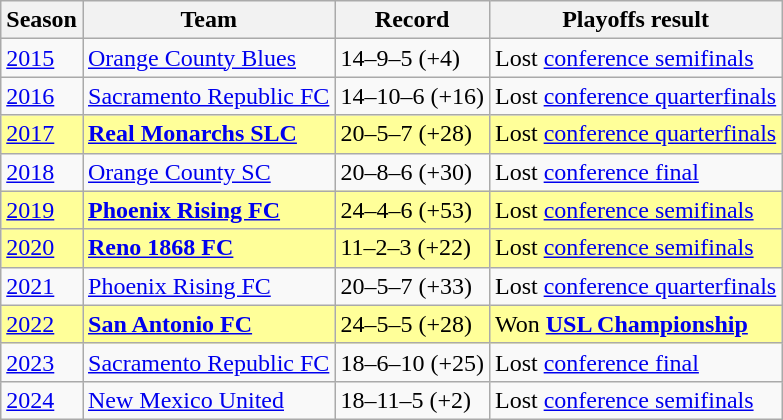<table class="wikitable sortable">
<tr>
<th>Season</th>
<th>Team</th>
<th>Record</th>
<th>Playoffs result</th>
</tr>
<tr>
<td><a href='#'>2015</a></td>
<td><a href='#'>Orange County Blues</a></td>
<td>14–9–5 (+4)</td>
<td>Lost <a href='#'>conference semifinals</a></td>
</tr>
<tr>
<td><a href='#'>2016</a></td>
<td><a href='#'>Sacramento Republic FC</a></td>
<td>14–10–6 (+16)</td>
<td>Lost <a href='#'>conference quarterfinals</a></td>
</tr>
<tr bgcolor=#FFFF99>
<td><a href='#'>2017</a></td>
<td><strong><a href='#'>Real Monarchs SLC</a></strong></td>
<td>20–5–7 (+28)</td>
<td>Lost <a href='#'>conference quarterfinals</a></td>
</tr>
<tr>
<td><a href='#'>2018</a></td>
<td><a href='#'>Orange County SC</a></td>
<td>20–8–6 (+30)</td>
<td>Lost <a href='#'>conference final</a></td>
</tr>
<tr bgcolor=#FFFF99>
<td><a href='#'>2019</a></td>
<td><strong><a href='#'>Phoenix Rising FC</a></strong></td>
<td>24–4–6 (+53)</td>
<td>Lost <a href='#'>conference semifinals</a></td>
</tr>
<tr bgcolor=#FFFF99>
<td><a href='#'>2020</a></td>
<td><strong><a href='#'>Reno 1868 FC</a></strong></td>
<td>11–2–3 (+22)</td>
<td>Lost <a href='#'>conference semifinals</a></td>
</tr>
<tr>
<td><a href='#'>2021</a></td>
<td><a href='#'>Phoenix Rising FC</a></td>
<td>20–5–7 (+33)</td>
<td>Lost <a href='#'>conference quarterfinals</a></td>
</tr>
<tr bgcolor=#FFFF99>
<td><a href='#'>2022</a></td>
<td><strong><a href='#'>San Antonio FC</a></strong></td>
<td>24–5–5 (+28)</td>
<td>Won <strong><a href='#'>USL Championship</a></strong></td>
</tr>
<tr>
<td><a href='#'>2023</a></td>
<td><a href='#'>Sacramento Republic FC</a></td>
<td>18–6–10 (+25)</td>
<td>Lost <a href='#'>conference final</a></td>
</tr>
<tr>
<td><a href='#'>2024</a></td>
<td><a href='#'>New Mexico United</a></td>
<td>18–11–5 (+2)</td>
<td>Lost <a href='#'>conference semifinals</a></td>
</tr>
</table>
